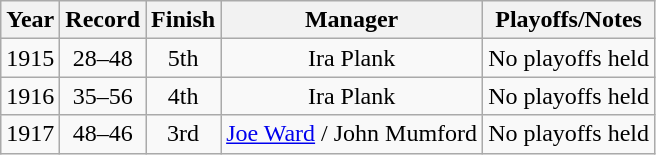<table class="wikitable" style="text-align:center">
<tr>
<th>Year</th>
<th>Record</th>
<th>Finish</th>
<th>Manager</th>
<th>Playoffs/Notes</th>
</tr>
<tr align=center>
<td>1915</td>
<td>28–48</td>
<td>5th</td>
<td>Ira Plank</td>
<td>No playoffs held</td>
</tr>
<tr align=center>
<td>1916</td>
<td>35–56</td>
<td>4th</td>
<td>Ira Plank</td>
<td>No playoffs held</td>
</tr>
<tr align=center>
<td>1917</td>
<td>48–46</td>
<td>3rd</td>
<td><a href='#'>Joe Ward</a> / John Mumford</td>
<td>No playoffs held</td>
</tr>
</table>
